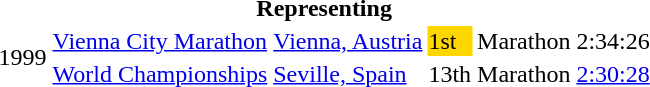<table>
<tr>
<th colspan="6">Representing </th>
</tr>
<tr>
<td rowspan=2>1999</td>
<td><a href='#'>Vienna City Marathon</a></td>
<td><a href='#'>Vienna, Austria</a></td>
<td bgcolor="gold">1st</td>
<td>Marathon</td>
<td>2:34:26</td>
</tr>
<tr>
<td><a href='#'>World Championships</a></td>
<td><a href='#'>Seville, Spain</a></td>
<td>13th</td>
<td>Marathon</td>
<td><a href='#'>2:30:28</a></td>
</tr>
</table>
